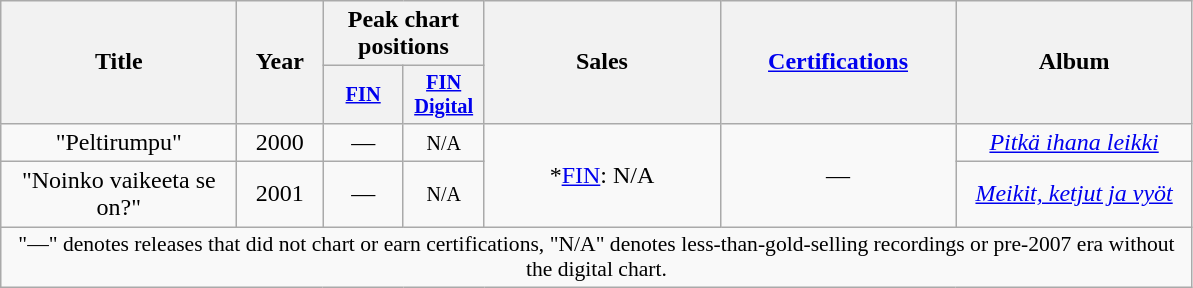<table class="wikitable" style="text-align:center;">
<tr>
<th scope="col" rowspan="2" width="150">Title</th>
<th scope="col" rowspan="2" width="50">Year</th>
<th scope="col" colspan="2" width="100">Peak chart positions</th>
<th scope="col" rowspan="2" width="150">Sales</th>
<th scope="col" rowspan="2" width="150"><a href='#'>Certifications</a></th>
<th scope="col" rowspan="2" width="150">Album</th>
</tr>
<tr>
<th style="width:3em;font-size:85%"><a href='#'>FIN</a><br></th>
<th style="width:3em;font-size:85%"><a href='#'>FIN<br>Digital</a><br></th>
</tr>
<tr>
<td scope="row">"Peltirumpu"</td>
<td>2000</td>
<td>—</td>
<td><small>N/A</small></td>
<td rowspan=2>*<a href='#'>FIN</a>: N/A</td>
<td rowspan=2>—</td>
<td><em><a href='#'>Pitkä ihana leikki</a></em></td>
</tr>
<tr>
<td scope="row">"Noinko vaikeeta se on?"</td>
<td>2001</td>
<td>—</td>
<td><small>N/A</small></td>
<td><em><a href='#'>Meikit, ketjut ja vyöt</a></em></td>
</tr>
<tr>
<td align="center" colspan="7" style="font-size:90%">"—" denotes releases that did not chart or earn certifications, "N/A" denotes less-than-gold-selling recordings or pre-2007 era without the digital chart.</td>
</tr>
</table>
